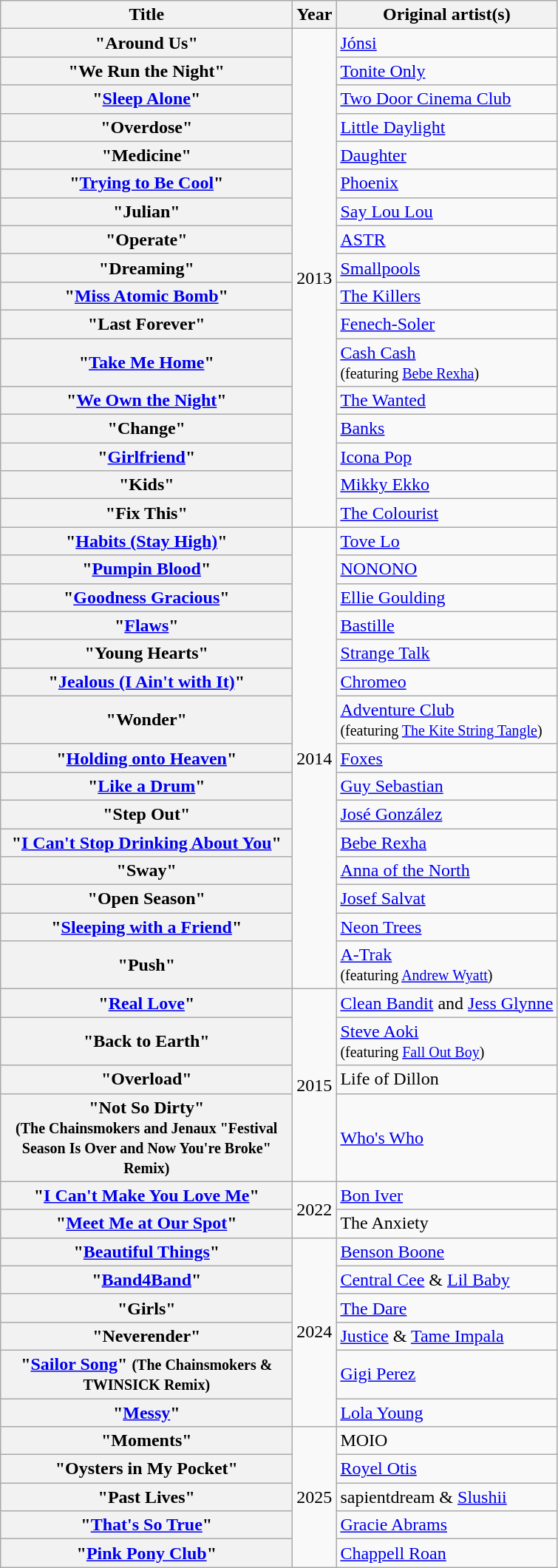<table class="wikitable plainrowheaders">
<tr>
<th scope="col" style="width:16em;">Title</th>
<th scope="col" style="width:1em;">Year</th>
<th scope="col">Original artist(s)</th>
</tr>
<tr>
<th scope="row">"Around Us"</th>
<td rowspan="17">2013</td>
<td><a href='#'>Jónsi</a></td>
</tr>
<tr>
<th scope="row">"We Run the Night"</th>
<td><a href='#'>Tonite Only</a></td>
</tr>
<tr>
<th scope="row">"<a href='#'>Sleep Alone</a>"</th>
<td><a href='#'>Two Door Cinema Club</a></td>
</tr>
<tr>
<th scope="row">"Overdose"</th>
<td><a href='#'>Little Daylight</a></td>
</tr>
<tr>
<th scope="row">"Medicine"</th>
<td><a href='#'>Daughter</a></td>
</tr>
<tr>
<th scope="row">"<a href='#'>Trying to Be Cool</a>"</th>
<td><a href='#'>Phoenix</a></td>
</tr>
<tr>
<th scope="row">"Julian"</th>
<td><a href='#'>Say Lou Lou</a></td>
</tr>
<tr>
<th scope="row">"Operate"</th>
<td><a href='#'>ASTR</a></td>
</tr>
<tr>
<th scope="row">"Dreaming"</th>
<td><a href='#'>Smallpools</a></td>
</tr>
<tr>
<th scope="row">"<a href='#'>Miss Atomic Bomb</a>"</th>
<td><a href='#'>The Killers</a></td>
</tr>
<tr>
<th scope="row">"Last Forever"</th>
<td><a href='#'>Fenech-Soler</a></td>
</tr>
<tr>
<th scope="row">"<a href='#'>Take Me Home</a>"</th>
<td><a href='#'>Cash Cash</a><br><small>(featuring <a href='#'>Bebe Rexha</a>)</small></td>
</tr>
<tr>
<th scope="row">"<a href='#'>We Own the Night</a>"</th>
<td><a href='#'>The Wanted</a></td>
</tr>
<tr>
<th scope="row">"Change"</th>
<td><a href='#'>Banks</a></td>
</tr>
<tr>
<th scope="row">"<a href='#'>Girlfriend</a>"</th>
<td><a href='#'>Icona Pop</a></td>
</tr>
<tr>
<th scope="row">"Kids"</th>
<td><a href='#'>Mikky Ekko</a></td>
</tr>
<tr>
<th scope="row">"Fix This"</th>
<td><a href='#'>The Colourist</a></td>
</tr>
<tr>
<th scope="row">"<a href='#'>Habits (Stay High)</a>"</th>
<td rowspan="15">2014</td>
<td><a href='#'>Tove Lo</a></td>
</tr>
<tr>
<th scope="row">"<a href='#'>Pumpin Blood</a>"</th>
<td><a href='#'>NONONO</a></td>
</tr>
<tr>
<th scope="row">"<a href='#'>Goodness Gracious</a>"</th>
<td><a href='#'>Ellie Goulding</a></td>
</tr>
<tr>
<th scope="row">"<a href='#'>Flaws</a>"</th>
<td><a href='#'>Bastille</a></td>
</tr>
<tr>
<th scope="row">"Young Hearts"</th>
<td><a href='#'>Strange Talk</a></td>
</tr>
<tr>
<th scope="row">"<a href='#'>Jealous (I Ain't with It)</a>"</th>
<td><a href='#'>Chromeo</a></td>
</tr>
<tr>
<th scope="row">"Wonder"</th>
<td><a href='#'>Adventure Club</a><br><small>(featuring <a href='#'>The Kite String Tangle</a>)</small></td>
</tr>
<tr>
<th scope="row">"<a href='#'>Holding onto Heaven</a>"</th>
<td><a href='#'>Foxes</a></td>
</tr>
<tr>
<th scope="row">"<a href='#'>Like a Drum</a>"</th>
<td><a href='#'>Guy Sebastian</a></td>
</tr>
<tr>
<th scope="row">"Step Out"</th>
<td><a href='#'>José González</a></td>
</tr>
<tr>
<th scope="row">"<a href='#'>I Can't Stop Drinking About You</a>"</th>
<td><a href='#'>Bebe Rexha</a></td>
</tr>
<tr>
<th scope="row">"Sway"</th>
<td><a href='#'>Anna of the North</a></td>
</tr>
<tr>
<th scope="row">"Open Season" </th>
<td><a href='#'>Josef Salvat</a></td>
</tr>
<tr>
<th scope="row">"<a href='#'>Sleeping with a Friend</a>"</th>
<td><a href='#'>Neon Trees</a></td>
</tr>
<tr>
<th scope="row">"Push"</th>
<td><a href='#'>A-Trak</a><br><small>(featuring <a href='#'>Andrew Wyatt</a>)</small></td>
</tr>
<tr>
<th scope="row">"<a href='#'>Real Love</a>"</th>
<td rowspan="4">2015</td>
<td><a href='#'>Clean Bandit</a> and <a href='#'>Jess Glynne</a></td>
</tr>
<tr>
<th scope="row">"Back to Earth"</th>
<td><a href='#'>Steve Aoki</a><br><small>(featuring <a href='#'>Fall Out Boy</a>)</small></td>
</tr>
<tr>
<th scope="row">"Overload"</th>
<td>Life of Dillon</td>
</tr>
<tr>
<th scope="row">"Not So Dirty"<br><small>(The Chainsmokers and Jenaux "Festival Season Is Over and Now You're Broke" Remix)</small></th>
<td><a href='#'>Who's Who</a></td>
</tr>
<tr>
<th scope="row">"<a href='#'>I Can't Make You Love Me</a>"</th>
<td rowspan="2">2022</td>
<td><a href='#'>Bon Iver</a></td>
</tr>
<tr>
<th scope="row">"<a href='#'>Meet Me at Our Spot</a>"</th>
<td>The Anxiety</td>
</tr>
<tr>
<th scope="row">"<a href='#'>Beautiful Things</a>"</th>
<td rowspan="6">2024</td>
<td><a href='#'>Benson Boone</a></td>
</tr>
<tr>
<th scope="row">"<a href='#'>Band4Band</a>"</th>
<td><a href='#'>Central Cee</a> & <a href='#'>Lil Baby</a></td>
</tr>
<tr>
<th scope="row">"Girls"</th>
<td><a href='#'>The Dare</a></td>
</tr>
<tr>
<th scope="row">"Neverender"</th>
<td><a href='#'>Justice</a> & <a href='#'>Tame Impala</a></td>
</tr>
<tr>
<th scope="row">"<a href='#'>Sailor Song</a>" <small>(The Chainsmokers & TWINSICK Remix)</small></th>
<td><a href='#'>Gigi Perez</a></td>
</tr>
<tr>
<th scope="row">"<a href='#'>Messy</a>"</th>
<td><a href='#'>Lola Young</a></td>
</tr>
<tr>
<th scope="row">"Moments"</th>
<td rowspan="5">2025</td>
<td>MOIO</td>
</tr>
<tr>
<th scope="row">"Oysters in My Pocket"</th>
<td><a href='#'>Royel Otis</a></td>
</tr>
<tr>
<th scope="row">"Past Lives"</th>
<td>sapientdream & <a href='#'>Slushii</a></td>
</tr>
<tr>
<th scope="row">"<a href='#'>That's So True</a>"</th>
<td><a href='#'>Gracie Abrams</a></td>
</tr>
<tr>
<th scope="row">"<a href='#'>Pink Pony Club</a>"</th>
<td><a href='#'>Chappell Roan</a></td>
</tr>
</table>
